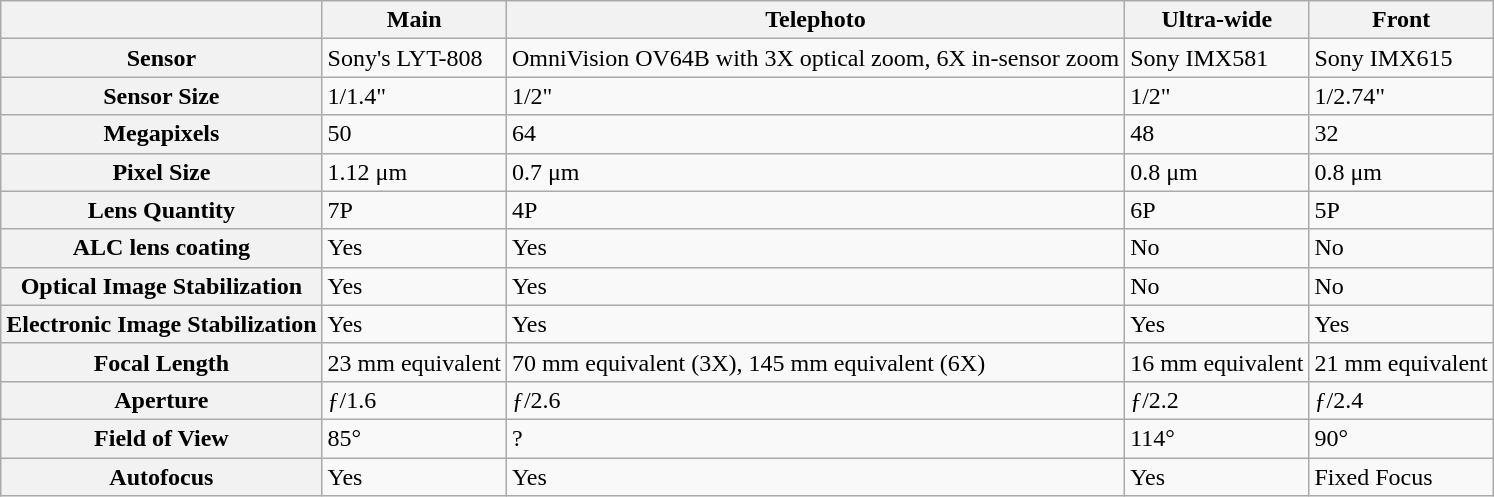<table class="wikitable">
<tr>
<th></th>
<th>Main</th>
<th>Telephoto</th>
<th>Ultra-wide</th>
<th>Front</th>
</tr>
<tr>
<th>Sensor</th>
<td>Sony's LYT-808</td>
<td>OmniVision OV64B with 3X optical zoom, 6X in-sensor zoom</td>
<td>Sony IMX581</td>
<td>Sony IMX615</td>
</tr>
<tr>
<th>Sensor Size</th>
<td>1/1.4"</td>
<td>1/2"</td>
<td>1/2"</td>
<td>1/2.74"</td>
</tr>
<tr>
<th>Megapixels</th>
<td>50</td>
<td>64</td>
<td>48</td>
<td>32</td>
</tr>
<tr>
<th>Pixel Size</th>
<td>1.12 μm</td>
<td>0.7 μm</td>
<td>0.8 μm</td>
<td>0.8 μm</td>
</tr>
<tr>
<th>Lens Quantity</th>
<td>7P</td>
<td>4P</td>
<td>6P</td>
<td>5P</td>
</tr>
<tr>
<th>ALC lens coating</th>
<td>Yes</td>
<td>Yes</td>
<td>No</td>
<td>No</td>
</tr>
<tr>
<th>Optical Image Stabilization</th>
<td>Yes</td>
<td>Yes</td>
<td>No</td>
<td>No</td>
</tr>
<tr>
<th>Electronic Image Stabilization</th>
<td>Yes</td>
<td>Yes</td>
<td>Yes</td>
<td>Yes</td>
</tr>
<tr>
<th>Focal Length</th>
<td>23 mm equivalent</td>
<td>70 mm equivalent (3X), 145 mm equivalent (6X)</td>
<td>16 mm equivalent</td>
<td>21 mm equivalent</td>
</tr>
<tr>
<th>Aperture</th>
<td>ƒ/1.6</td>
<td>ƒ/2.6</td>
<td>ƒ/2.2</td>
<td>ƒ/2.4</td>
</tr>
<tr>
<th>Field of View</th>
<td>85°</td>
<td>?</td>
<td>114°</td>
<td>90°</td>
</tr>
<tr>
<th>Autofocus</th>
<td>Yes</td>
<td>Yes</td>
<td>Yes</td>
<td>Fixed Focus</td>
</tr>
</table>
